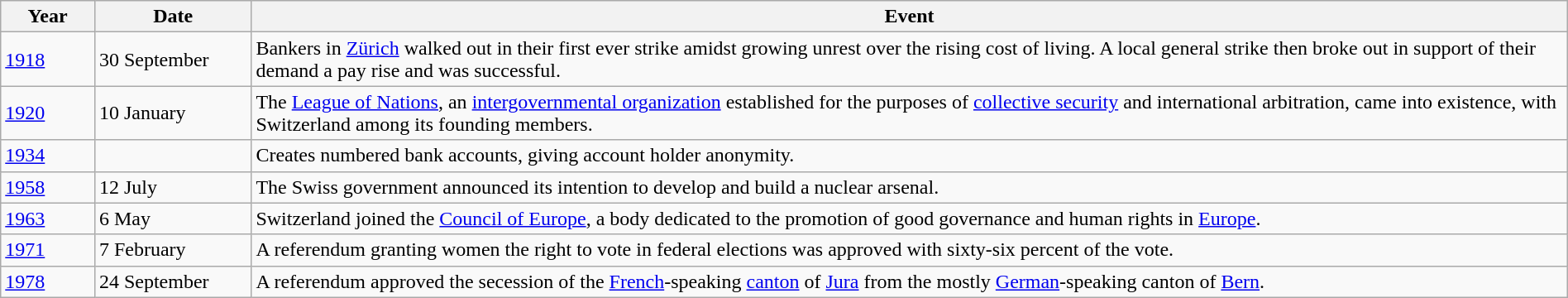<table class="wikitable" width="100%">
<tr>
<th style="width: 6%;">Year</th>
<th style="width: 10%;">Date</th>
<th>Event</th>
</tr>
<tr>
<td><a href='#'>1918</a></td>
<td>30 September</td>
<td>Bankers in <a href='#'>Zürich</a> walked out in their first ever strike amidst growing unrest over the rising cost of living. A local general strike then broke out in support of their demand a pay rise and was successful.</td>
</tr>
<tr>
<td><a href='#'>1920</a></td>
<td>10 January</td>
<td>The <a href='#'>League of Nations</a>, an <a href='#'>intergovernmental organization</a> established for the purposes of <a href='#'>collective security</a> and international arbitration, came into existence, with Switzerland among its founding members.</td>
</tr>
<tr>
<td><a href='#'>1934</a></td>
<td></td>
<td>Creates numbered bank accounts, giving account holder anonymity.</td>
</tr>
<tr>
<td><a href='#'>1958</a></td>
<td>12 July</td>
<td>The Swiss government announced its intention to develop and build a nuclear arsenal.</td>
</tr>
<tr>
<td><a href='#'>1963</a></td>
<td>6 May</td>
<td>Switzerland joined the <a href='#'>Council of Europe</a>, a body dedicated to the promotion of good governance and human rights in <a href='#'>Europe</a>.</td>
</tr>
<tr>
<td><a href='#'>1971</a></td>
<td>7 February</td>
<td>A referendum granting women the right to vote in federal elections was approved with sixty-six percent of the vote.</td>
</tr>
<tr>
<td><a href='#'>1978</a></td>
<td>24 September</td>
<td>A referendum approved the secession of the <a href='#'>French</a>-speaking <a href='#'>canton</a> of <a href='#'>Jura</a> from the mostly <a href='#'>German</a>-speaking canton of <a href='#'>Bern</a>.</td>
</tr>
</table>
